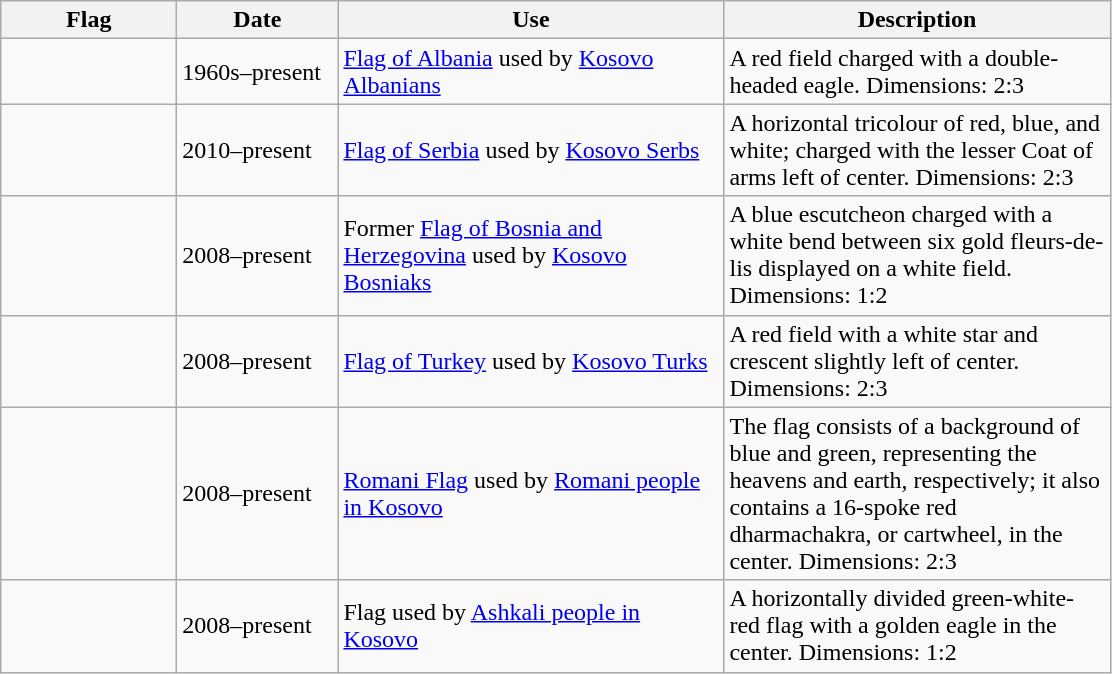<table class="wikitable">
<tr>
<th width="110">Flag</th>
<th width="100">Date</th>
<th width="250">Use</th>
<th width="250">Description</th>
</tr>
<tr>
<td></td>
<td>1960s–present</td>
<td><a href='#'>Flag of Albania</a> used by <a href='#'>Kosovo Albanians</a></td>
<td>A red field charged with a double-headed eagle. Dimensions: 2:3</td>
</tr>
<tr>
<td></td>
<td>2010–present</td>
<td><a href='#'>Flag of Serbia</a> used by <a href='#'>Kosovo Serbs</a></td>
<td>A horizontal tricolour of red, blue, and white; charged with the lesser Coat of arms left of center. Dimensions: 2:3</td>
</tr>
<tr>
<td></td>
<td>2008–present</td>
<td>Former <a href='#'>Flag of Bosnia and Herzegovina</a> used by <a href='#'>Kosovo Bosniaks</a></td>
<td>A blue escutcheon charged with a white bend between six gold fleurs-de-lis displayed on a white field. Dimensions: 1:2</td>
</tr>
<tr>
<td></td>
<td>2008–present</td>
<td><a href='#'>Flag of Turkey</a> used by <a href='#'>Kosovo Turks</a></td>
<td>A red field with a white star and crescent slightly left of center. Dimensions: 2:3</td>
</tr>
<tr>
<td></td>
<td>2008–present</td>
<td><a href='#'>Romani Flag</a> used by <a href='#'>Romani people in Kosovo</a></td>
<td>The flag consists of a background of blue and green, representing the heavens and earth, respectively; it also contains a 16-spoke red dharmachakra, or cartwheel, in the center. Dimensions: 2:3</td>
</tr>
<tr>
<td></td>
<td>2008–present</td>
<td>Flag used by <a href='#'>Ashkali people in Kosovo</a></td>
<td>A horizontally divided green-white-red flag with a golden eagle in the center. Dimensions: 1:2</td>
</tr>
</table>
